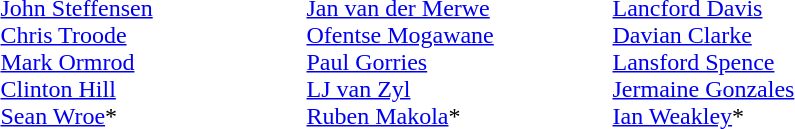<table>
<tr>
<td width=200 valign=top><em></em><br><a href='#'>John Steffensen</a><br><a href='#'>Chris Troode</a><br><a href='#'>Mark Ormrod</a><br><a href='#'>Clinton Hill</a><br><a href='#'>Sean Wroe</a>*</td>
<td width=200 valign=top><em></em><br><a href='#'>Jan van der Merwe</a><br><a href='#'>Ofentse Mogawane</a><br><a href='#'>Paul Gorries</a><br><a href='#'>LJ van Zyl</a><br><a href='#'>Ruben Makola</a>*</td>
<td width=200 valign=top><em></em><br><a href='#'>Lancford Davis</a><br><a href='#'>Davian Clarke</a><br><a href='#'>Lansford Spence</a><br><a href='#'>Jermaine Gonzales</a><br><a href='#'>Ian Weakley</a>*</td>
</tr>
</table>
